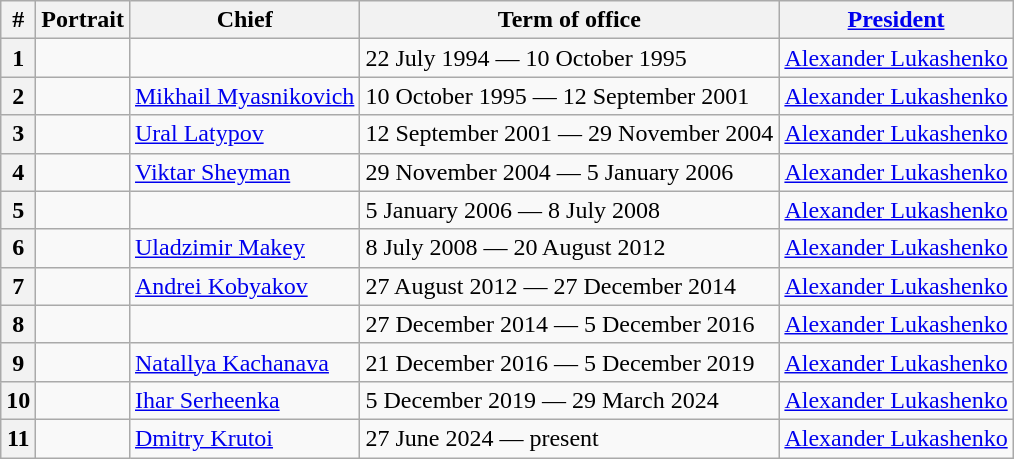<table class="wikitable">
<tr>
<th>#</th>
<th>Portrait</th>
<th>Chief</th>
<th>Term of office</th>
<th><a href='#'>President</a></th>
</tr>
<tr>
<th>1</th>
<td></td>
<td></td>
<td>22 July 1994 — 10 October 1995</td>
<td><a href='#'>Alexander Lukashenko</a></td>
</tr>
<tr>
<th>2</th>
<td></td>
<td><a href='#'>Mikhail Myasnikovich</a></td>
<td>10 October 1995 — 12 September 2001</td>
<td><a href='#'>Alexander Lukashenko</a></td>
</tr>
<tr>
<th>3</th>
<td></td>
<td><a href='#'>Ural Latypov</a></td>
<td>12 September 2001 — 29 November 2004</td>
<td><a href='#'>Alexander Lukashenko</a></td>
</tr>
<tr>
<th>4</th>
<td></td>
<td><a href='#'>Viktar Sheyman</a></td>
<td>29 November 2004 — 5 January 2006</td>
<td><a href='#'>Alexander Lukashenko</a></td>
</tr>
<tr>
<th>5</th>
<td></td>
<td></td>
<td>5 January 2006 — 8 July 2008</td>
<td><a href='#'>Alexander Lukashenko</a></td>
</tr>
<tr>
<th>6</th>
<td></td>
<td><a href='#'>Uladzimir Makey</a></td>
<td>8 July 2008 — 20 August 2012</td>
<td><a href='#'>Alexander Lukashenko</a></td>
</tr>
<tr>
<th>7</th>
<td></td>
<td><a href='#'>Andrei Kobyakov</a></td>
<td>27 August 2012 — 27 December 2014</td>
<td><a href='#'>Alexander Lukashenko</a></td>
</tr>
<tr>
<th>8</th>
<td></td>
<td></td>
<td>27 December 2014 — 5 December 2016</td>
<td><a href='#'>Alexander Lukashenko</a></td>
</tr>
<tr>
<th>9</th>
<td></td>
<td><a href='#'>Natallya Kachanava</a></td>
<td>21 December 2016 — 5 December 2019</td>
<td><a href='#'>Alexander Lukashenko</a></td>
</tr>
<tr>
<th>10</th>
<td><br></td>
<td><a href='#'>Ihar Serheenka</a></td>
<td>5 December 2019 — 29 March 2024</td>
<td><a href='#'>Alexander Lukashenko</a></td>
</tr>
<tr>
<th>11</th>
<td><br></td>
<td><a href='#'>Dmitry Krutoi</a></td>
<td>27 June 2024 — present</td>
<td><a href='#'>Alexander Lukashenko</a></td>
</tr>
</table>
